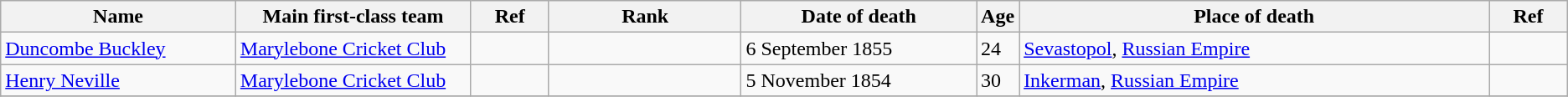<table class="wikitable sortable">
<tr>
<th width=15%>Name</th>
<th width=15%>Main first-class team</th>
<th width=5%>Ref</th>
<th rank=20%>Rank</th>
<th width=15%>Date of death</th>
<th width=2%>Age</th>
<th width=30%>Place of death</th>
<th width=5%>Ref</th>
</tr>
<tr>
<td><a href='#'>Duncombe Buckley</a></td>
<td><a href='#'>Marylebone Cricket Club</a></td>
<td></td>
<td></td>
<td>6 September 1855</td>
<td>24</td>
<td><a href='#'>Sevastopol</a>, <a href='#'>Russian Empire</a></td>
<td></td>
</tr>
<tr>
<td><a href='#'>Henry Neville</a></td>
<td><a href='#'>Marylebone Cricket Club</a></td>
<td></td>
<td></td>
<td>5 November 1854</td>
<td>30</td>
<td><a href='#'>Inkerman</a>, <a href='#'>Russian Empire</a></td>
<td></td>
</tr>
<tr>
</tr>
</table>
